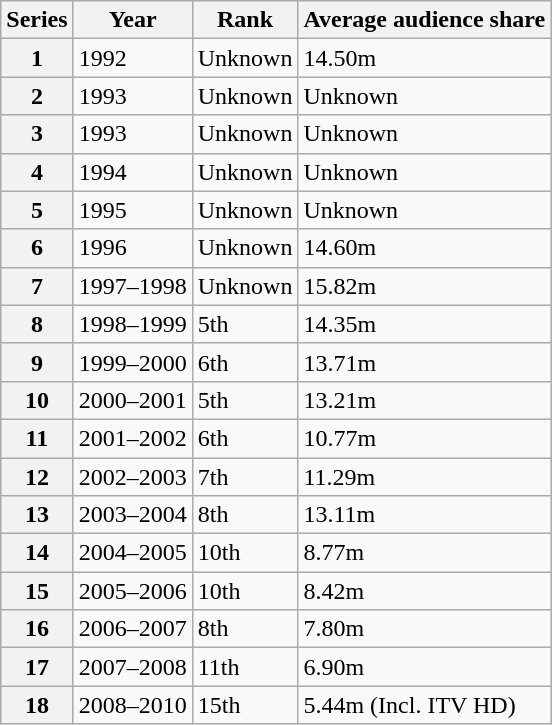<table class="wikitable plainrowheaders">
<tr>
<th scope="col">Series</th>
<th scope="col">Year</th>
<th scope="col">Rank</th>
<th scope="col">Average audience share</th>
</tr>
<tr>
<th scope="row">1</th>
<td>1992</td>
<td>Unknown</td>
<td>14.50m</td>
</tr>
<tr>
<th scope="row">2</th>
<td>1993</td>
<td>Unknown</td>
<td>Unknown</td>
</tr>
<tr>
<th scope="row">3</th>
<td>1993</td>
<td>Unknown</td>
<td>Unknown</td>
</tr>
<tr>
<th scope="row">4</th>
<td>1994</td>
<td>Unknown</td>
<td>Unknown</td>
</tr>
<tr>
<th scope="row">5</th>
<td>1995</td>
<td>Unknown</td>
<td>Unknown</td>
</tr>
<tr>
<th scope="row">6</th>
<td>1996</td>
<td>Unknown</td>
<td>14.60m</td>
</tr>
<tr>
<th scope="row">7</th>
<td>1997–1998</td>
<td>Unknown</td>
<td>15.82m</td>
</tr>
<tr>
<th scope="row">8</th>
<td>1998–1999</td>
<td>5th</td>
<td>14.35m</td>
</tr>
<tr>
<th scope="row">9</th>
<td>1999–2000</td>
<td>6th</td>
<td>13.71m</td>
</tr>
<tr>
<th scope="row">10</th>
<td>2000–2001</td>
<td>5th</td>
<td>13.21m</td>
</tr>
<tr>
<th scope="row">11</th>
<td>2001–2002</td>
<td>6th</td>
<td>10.77m</td>
</tr>
<tr>
<th scope="row">12</th>
<td>2002–2003</td>
<td>7th</td>
<td>11.29m</td>
</tr>
<tr>
<th scope="row">13</th>
<td>2003–2004</td>
<td>8th</td>
<td>13.11m</td>
</tr>
<tr>
<th scope="row">14</th>
<td>2004–2005</td>
<td>10th</td>
<td>8.77m</td>
</tr>
<tr>
<th scope="row">15</th>
<td>2005–2006</td>
<td>10th</td>
<td>8.42m</td>
</tr>
<tr>
<th scope="row">16</th>
<td>2006–2007</td>
<td>8th</td>
<td>7.80m</td>
</tr>
<tr>
<th scope="row">17</th>
<td>2007–2008</td>
<td>11th</td>
<td>6.90m</td>
</tr>
<tr>
<th scope="row">18</th>
<td>2008–2010</td>
<td>15th</td>
<td>5.44m (Incl. ITV HD)</td>
</tr>
</table>
